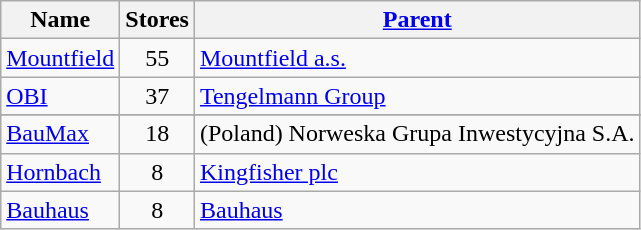<table class="wikitable sortable">
<tr>
<th>Name</th>
<th>Stores</th>
<th><a href='#'>Parent</a></th>
</tr>
<tr>
<td><a href='#'>Mountfield</a></td>
<td align="center">55</td>
<td><a href='#'>Mountfield a.s.</a></td>
</tr>
<tr>
<td><a href='#'>OBI</a></td>
<td align="center">37</td>
<td><a href='#'>Tengelmann Group</a></td>
</tr>
<tr>
</tr>
<tr>
<td><a href='#'>BauMax</a></td>
<td align="center">18</td>
<td>(Poland) Norweska Grupa Inwestycyjna S.A.</td>
</tr>
<tr>
<td><a href='#'>Hornbach</a></td>
<td align="center">8</td>
<td><a href='#'>Kingfisher plc</a></td>
</tr>
<tr>
<td><a href='#'>Bauhaus</a></td>
<td align="center">8</td>
<td><a href='#'>Bauhaus</a></td>
</tr>
</table>
